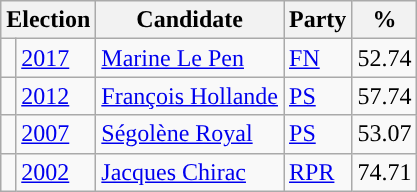<table class="wikitable">
<tr>
<th colspan="2">Election</th>
<th>Candidate</th>
<th>Party</th>
<th>%</th>
</tr>
<tr>
<td style="background-color: "></td>
<td><a href='#'>2017</a></td>
<td><a href='#'>Marine Le Pen</a></td>
<td><a href='#'>FN</a></td>
<td>52.74</td>
</tr>
<tr>
<td style="background-color: "></td>
<td><a href='#'>2012</a></td>
<td><a href='#'>François Hollande</a></td>
<td><a href='#'>PS</a></td>
<td>57.74</td>
</tr>
<tr>
<td style="background-color: "></td>
<td><a href='#'>2007</a></td>
<td><a href='#'>Ségolène Royal</a></td>
<td><a href='#'>PS</a></td>
<td>53.07</td>
</tr>
<tr>
<td style="background-color: "></td>
<td><a href='#'>2002</a></td>
<td><a href='#'>Jacques Chirac</a></td>
<td><a href='#'>RPR</a></td>
<td>74.71</td>
</tr>
</table>
